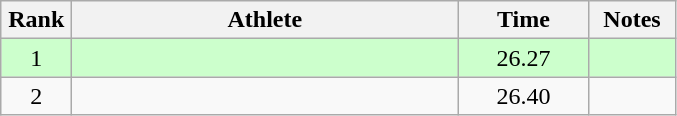<table class="wikitable" style="text-align:center">
<tr>
<th width=40>Rank</th>
<th width=250>Athlete</th>
<th width=80>Time</th>
<th width=50>Notes</th>
</tr>
<tr bgcolor=ccffcc>
<td>1</td>
<td align=left></td>
<td>26.27</td>
<td></td>
</tr>
<tr>
<td>2</td>
<td align=left></td>
<td>26.40</td>
<td></td>
</tr>
</table>
